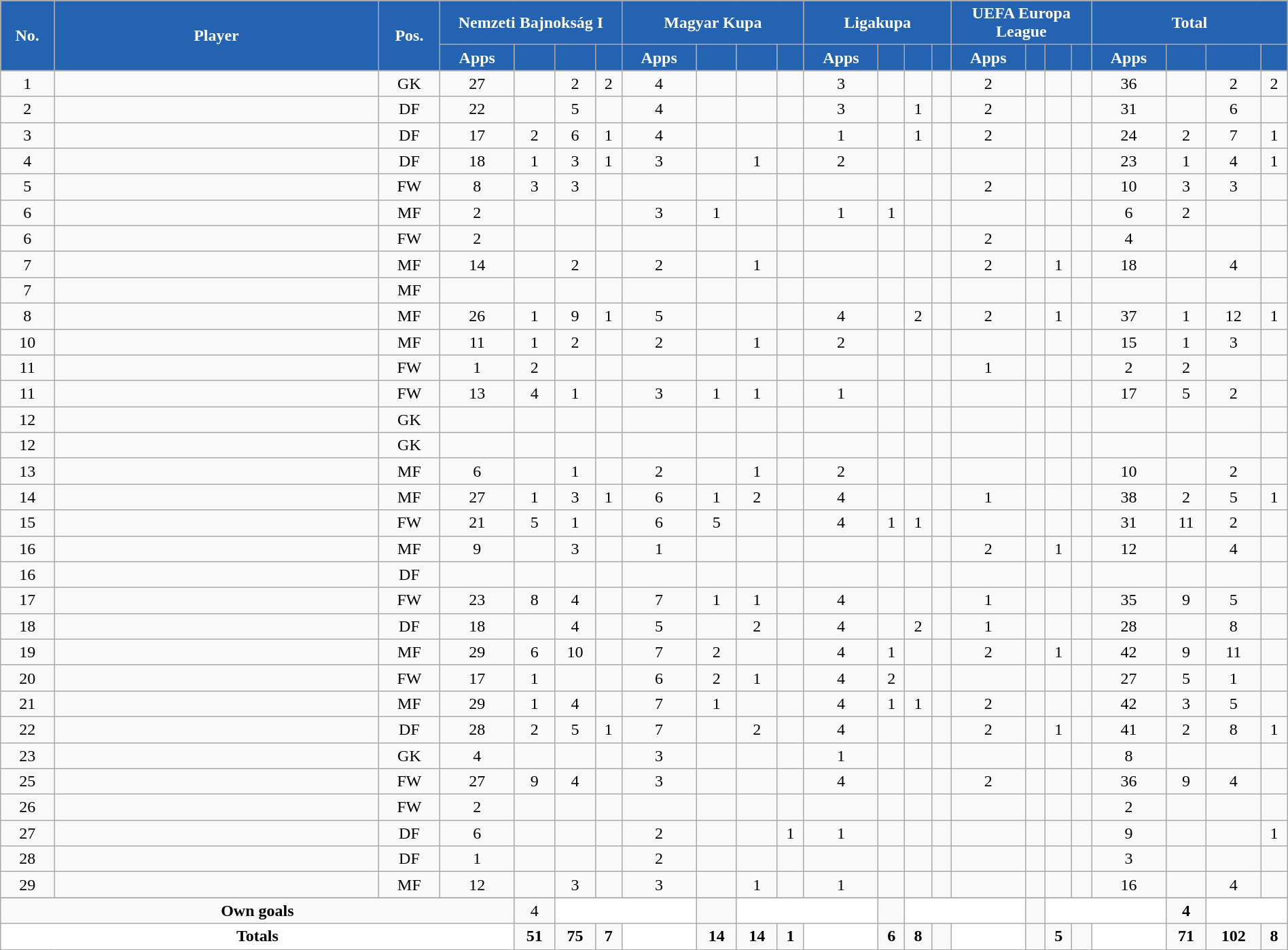<table class="wikitable sortable alternance" style="text-align:center;width:100%">
<tr>
<th rowspan="2" style="background-color:#2462B2; color:#FFFFFF; width:5px">No.</th>
<th rowspan="2" style="background-color:#2462B2; color:#FFFFFF; width:180px">Player</th>
<th rowspan="2" style="background-color:#2462B2; color:#FFFFFF; width:5px">Pos.</th>
<th colspan="4" style="background:#2462B2; color:#FFFFFF">Nemzeti Bajnokság I</th>
<th colspan="4" style="background:#2462B2; color:#FFFFFF">Magyar Kupa</th>
<th colspan="4" style="background:#2462B2; color:#FFFFFF">Ligakupa</th>
<th colspan="4" style="background:#2462B2; color:#FFFFFF">UEFA Europa League</th>
<th colspan="4" style="background:#2462B2; color:#FFFFFF">Total</th>
</tr>
<tr style="text-align:center">
<th width="4" style="background-color:#2462B2; color:#FFFFFF">Apps</th>
<th width="4" style="background-color:#2462B2"></th>
<th width="4" style="background-color:#2462B2"></th>
<th width="4" style="background-color:#2462B2"></th>
<th width="4" style="background-color:#2462B2; color:#FFFFFF">Apps</th>
<th width="4" style="background-color:#2462B2"></th>
<th width="4" style="background-color:#2462B2"></th>
<th width="4" style="background-color:#2462B2"></th>
<th width="4" style="background-color:#2462B2; color:#FFFFFF">Apps</th>
<th width="4" style="background-color:#2462B2"></th>
<th width="4" style="background-color:#2462B2"></th>
<th width="4" style="background-color:#2462B2"></th>
<th width="4" style="background-color:#2462B2; color:#FFFFFF">Apps</th>
<th width="4" style="background-color:#2462B2"></th>
<th width="4" style="background-color:#2462B2"></th>
<th width="4" style="background-color:#2462B2"></th>
<th width="4" style="background-color:#2462B2; color:#FFFFFF">Apps</th>
<th width="4" style="background-color:#2462B2"></th>
<th width="4" style="background-color:#2462B2"></th>
<th width="4" style="background-color:#2462B2"></th>
</tr>
<tr>
<td>1</td>
<td> </td>
<td>GK</td>
<td>27</td>
<td></td>
<td>2</td>
<td>2</td>
<td>4</td>
<td></td>
<td></td>
<td></td>
<td>3</td>
<td></td>
<td></td>
<td></td>
<td>2</td>
<td></td>
<td></td>
<td></td>
<td>36</td>
<td></td>
<td>2</td>
<td>2</td>
</tr>
<tr>
<td>2</td>
<td> </td>
<td>DF</td>
<td>22</td>
<td></td>
<td>5</td>
<td></td>
<td>4</td>
<td></td>
<td></td>
<td></td>
<td>3</td>
<td></td>
<td>1</td>
<td></td>
<td>2</td>
<td></td>
<td></td>
<td></td>
<td>31</td>
<td></td>
<td>6</td>
<td></td>
</tr>
<tr>
<td>3</td>
<td> </td>
<td>DF</td>
<td>17</td>
<td>2</td>
<td>6</td>
<td>1</td>
<td>4</td>
<td></td>
<td></td>
<td></td>
<td>1</td>
<td></td>
<td>1</td>
<td></td>
<td>2</td>
<td></td>
<td></td>
<td></td>
<td>24</td>
<td>2</td>
<td>7</td>
<td>1</td>
</tr>
<tr>
<td>4</td>
<td> </td>
<td>DF</td>
<td>18</td>
<td>1</td>
<td>3</td>
<td>1</td>
<td>3</td>
<td></td>
<td>1</td>
<td></td>
<td>2</td>
<td></td>
<td></td>
<td></td>
<td></td>
<td></td>
<td></td>
<td></td>
<td>23</td>
<td>1</td>
<td>4</td>
<td>1</td>
</tr>
<tr>
<td>5</td>
<td> </td>
<td>FW</td>
<td>8</td>
<td>3</td>
<td>3</td>
<td></td>
<td></td>
<td></td>
<td></td>
<td></td>
<td></td>
<td></td>
<td></td>
<td></td>
<td>2</td>
<td></td>
<td></td>
<td></td>
<td>10</td>
<td>3</td>
<td>3</td>
<td></td>
</tr>
<tr>
<td>6</td>
<td> </td>
<td>MF</td>
<td>2</td>
<td></td>
<td></td>
<td></td>
<td>3</td>
<td>1</td>
<td></td>
<td></td>
<td>1</td>
<td>1</td>
<td></td>
<td></td>
<td></td>
<td></td>
<td></td>
<td></td>
<td>6</td>
<td>2</td>
<td></td>
<td></td>
</tr>
<tr>
<td>6</td>
<td> </td>
<td>FW</td>
<td>2</td>
<td></td>
<td></td>
<td></td>
<td></td>
<td></td>
<td></td>
<td></td>
<td></td>
<td></td>
<td></td>
<td></td>
<td>2</td>
<td></td>
<td></td>
<td></td>
<td>4</td>
<td></td>
<td></td>
<td></td>
</tr>
<tr>
<td>7</td>
<td> </td>
<td>MF</td>
<td>14</td>
<td></td>
<td>2</td>
<td></td>
<td>2</td>
<td></td>
<td>1</td>
<td></td>
<td></td>
<td></td>
<td></td>
<td></td>
<td>2</td>
<td></td>
<td>1</td>
<td></td>
<td>18</td>
<td></td>
<td>4</td>
<td></td>
</tr>
<tr>
<td>7</td>
<td> </td>
<td>MF</td>
<td></td>
<td></td>
<td></td>
<td></td>
<td></td>
<td></td>
<td></td>
<td></td>
<td></td>
<td></td>
<td></td>
<td></td>
<td></td>
<td></td>
<td></td>
<td></td>
<td></td>
<td></td>
<td></td>
<td></td>
</tr>
<tr>
<td>8</td>
<td> </td>
<td>MF</td>
<td>26</td>
<td>1</td>
<td>9</td>
<td>1</td>
<td>5</td>
<td></td>
<td></td>
<td></td>
<td>4</td>
<td></td>
<td>2</td>
<td></td>
<td>2</td>
<td></td>
<td>1</td>
<td></td>
<td>37</td>
<td>1</td>
<td>12</td>
<td>1</td>
</tr>
<tr>
<td>10</td>
<td> </td>
<td>MF</td>
<td>11</td>
<td>1</td>
<td>2</td>
<td></td>
<td>2</td>
<td></td>
<td>1</td>
<td></td>
<td>2</td>
<td></td>
<td></td>
<td></td>
<td></td>
<td></td>
<td></td>
<td></td>
<td>15</td>
<td>1</td>
<td>3</td>
<td></td>
</tr>
<tr>
<td>11</td>
<td> </td>
<td>FW</td>
<td>1</td>
<td>2</td>
<td></td>
<td></td>
<td></td>
<td></td>
<td></td>
<td></td>
<td></td>
<td></td>
<td></td>
<td></td>
<td>1</td>
<td></td>
<td></td>
<td></td>
<td>2</td>
<td>2</td>
<td></td>
<td></td>
</tr>
<tr>
<td>11</td>
<td> </td>
<td>FW</td>
<td>13</td>
<td>4</td>
<td>1</td>
<td></td>
<td>3</td>
<td>1</td>
<td>1</td>
<td></td>
<td>1</td>
<td></td>
<td></td>
<td></td>
<td></td>
<td></td>
<td></td>
<td></td>
<td>17</td>
<td>5</td>
<td>2</td>
<td></td>
</tr>
<tr>
<td>12</td>
<td></td>
<td>GK</td>
<td></td>
<td></td>
<td></td>
<td></td>
<td></td>
<td></td>
<td></td>
<td></td>
<td></td>
<td></td>
<td></td>
<td></td>
<td></td>
<td></td>
<td></td>
<td></td>
<td></td>
<td></td>
<td></td>
<td></td>
</tr>
<tr>
<td>12</td>
<td> </td>
<td>GK</td>
<td></td>
<td></td>
<td></td>
<td></td>
<td></td>
<td></td>
<td></td>
<td></td>
<td></td>
<td></td>
<td></td>
<td></td>
<td></td>
<td></td>
<td></td>
<td></td>
<td></td>
<td></td>
<td></td>
<td></td>
</tr>
<tr>
<td>13</td>
<td> </td>
<td>MF</td>
<td>6</td>
<td></td>
<td>1</td>
<td></td>
<td>2</td>
<td></td>
<td>1</td>
<td></td>
<td>2</td>
<td></td>
<td></td>
<td></td>
<td></td>
<td></td>
<td></td>
<td></td>
<td>10</td>
<td></td>
<td>2</td>
<td></td>
</tr>
<tr>
<td>14</td>
<td> </td>
<td>MF</td>
<td>27</td>
<td>1</td>
<td>3</td>
<td>1</td>
<td>6</td>
<td>1</td>
<td>2</td>
<td></td>
<td>4</td>
<td></td>
<td></td>
<td></td>
<td>1</td>
<td></td>
<td></td>
<td></td>
<td>38</td>
<td>2</td>
<td>5</td>
<td>1</td>
</tr>
<tr>
<td>15</td>
<td> </td>
<td>FW</td>
<td>21</td>
<td>5</td>
<td>1</td>
<td></td>
<td>6</td>
<td>5</td>
<td></td>
<td></td>
<td>4</td>
<td>1</td>
<td>1</td>
<td></td>
<td></td>
<td></td>
<td></td>
<td></td>
<td>31</td>
<td>11</td>
<td>2</td>
<td></td>
</tr>
<tr>
<td>16</td>
<td> </td>
<td>MF</td>
<td>9</td>
<td></td>
<td>3</td>
<td></td>
<td>1</td>
<td></td>
<td></td>
<td></td>
<td></td>
<td></td>
<td></td>
<td></td>
<td>2</td>
<td></td>
<td>1</td>
<td></td>
<td>12</td>
<td></td>
<td>4</td>
<td></td>
</tr>
<tr>
<td>16</td>
<td> </td>
<td>DF</td>
<td></td>
<td></td>
<td></td>
<td></td>
<td></td>
<td></td>
<td></td>
<td></td>
<td></td>
<td></td>
<td></td>
<td></td>
<td></td>
<td></td>
<td></td>
<td></td>
<td></td>
<td></td>
<td></td>
<td></td>
</tr>
<tr>
<td>17</td>
<td> </td>
<td>FW</td>
<td>23</td>
<td>8</td>
<td>4</td>
<td></td>
<td>7</td>
<td>1</td>
<td>1</td>
<td></td>
<td>4</td>
<td></td>
<td></td>
<td></td>
<td>1</td>
<td></td>
<td></td>
<td></td>
<td>35</td>
<td>9</td>
<td>5</td>
<td></td>
</tr>
<tr>
<td>18</td>
<td> </td>
<td>DF</td>
<td>18</td>
<td></td>
<td>4</td>
<td></td>
<td>5</td>
<td></td>
<td>2</td>
<td></td>
<td>4</td>
<td></td>
<td>2</td>
<td></td>
<td>1</td>
<td></td>
<td></td>
<td></td>
<td>28</td>
<td></td>
<td>8</td>
<td></td>
</tr>
<tr>
<td>19</td>
<td> </td>
<td>MF</td>
<td>29</td>
<td>6</td>
<td>10</td>
<td></td>
<td>7</td>
<td>2</td>
<td></td>
<td></td>
<td>4</td>
<td>1</td>
<td></td>
<td></td>
<td>2</td>
<td></td>
<td>1</td>
<td></td>
<td>42</td>
<td>9</td>
<td>11</td>
<td></td>
</tr>
<tr>
<td>20</td>
<td> </td>
<td>FW</td>
<td>17</td>
<td>1</td>
<td></td>
<td></td>
<td>6</td>
<td>2</td>
<td>1</td>
<td></td>
<td>4</td>
<td>2</td>
<td></td>
<td></td>
<td></td>
<td></td>
<td></td>
<td></td>
<td>27</td>
<td>5</td>
<td>1</td>
<td></td>
</tr>
<tr>
<td>21</td>
<td> </td>
<td>MF</td>
<td>29</td>
<td>1</td>
<td>4</td>
<td></td>
<td>7</td>
<td>1</td>
<td></td>
<td></td>
<td>4</td>
<td>1</td>
<td>1</td>
<td></td>
<td>2</td>
<td></td>
<td></td>
<td></td>
<td>42</td>
<td>3</td>
<td>5</td>
<td></td>
</tr>
<tr>
<td>22</td>
<td> </td>
<td>DF</td>
<td>28</td>
<td>2</td>
<td>5</td>
<td>1</td>
<td>7</td>
<td></td>
<td>2</td>
<td></td>
<td>4</td>
<td></td>
<td></td>
<td></td>
<td>2</td>
<td></td>
<td>1</td>
<td></td>
<td>41</td>
<td>2</td>
<td>8</td>
<td>1</td>
</tr>
<tr>
<td>23</td>
<td> </td>
<td>GK</td>
<td>4</td>
<td></td>
<td></td>
<td></td>
<td>3</td>
<td></td>
<td></td>
<td></td>
<td>1</td>
<td></td>
<td></td>
<td></td>
<td></td>
<td></td>
<td></td>
<td></td>
<td>8</td>
<td></td>
<td></td>
<td></td>
</tr>
<tr>
<td>25</td>
<td> </td>
<td>FW</td>
<td>27</td>
<td>9</td>
<td>4</td>
<td></td>
<td>3</td>
<td></td>
<td></td>
<td></td>
<td>4</td>
<td></td>
<td></td>
<td></td>
<td>2</td>
<td></td>
<td></td>
<td></td>
<td>36</td>
<td>9</td>
<td>4</td>
<td></td>
</tr>
<tr>
<td>26</td>
<td> </td>
<td>FW</td>
<td>2</td>
<td></td>
<td></td>
<td></td>
<td></td>
<td></td>
<td></td>
<td></td>
<td></td>
<td></td>
<td></td>
<td></td>
<td></td>
<td></td>
<td></td>
<td></td>
<td>2</td>
<td></td>
<td></td>
<td></td>
</tr>
<tr>
<td>27</td>
<td> </td>
<td>DF</td>
<td>6</td>
<td></td>
<td></td>
<td></td>
<td>2</td>
<td></td>
<td></td>
<td>1</td>
<td>1</td>
<td></td>
<td></td>
<td></td>
<td></td>
<td></td>
<td></td>
<td></td>
<td>9</td>
<td></td>
<td></td>
<td>1</td>
</tr>
<tr>
<td>28</td>
<td> </td>
<td>DF</td>
<td>1</td>
<td></td>
<td></td>
<td></td>
<td>2</td>
<td></td>
<td></td>
<td></td>
<td></td>
<td></td>
<td></td>
<td></td>
<td></td>
<td></td>
<td></td>
<td></td>
<td>3</td>
<td></td>
<td></td>
<td></td>
</tr>
<tr>
<td>29</td>
<td> </td>
<td>MF</td>
<td>12</td>
<td></td>
<td>3</td>
<td></td>
<td>3</td>
<td></td>
<td>1</td>
<td></td>
<td>1</td>
<td></td>
<td></td>
<td></td>
<td></td>
<td></td>
<td></td>
<td></td>
<td>16</td>
<td></td>
<td>4</td>
<td></td>
</tr>
<tr>
</tr>
<tr class="sortbottom">
<td colspan="4"><strong>Own goals</strong></td>
<td>4</td>
<td colspan="3" style="background:white;text-align:center"></td>
<td></td>
<td colspan="3" style="background:white;text-align:center"></td>
<td></td>
<td colspan="3" style="background:white;text-align:center"></td>
<td></td>
<td colspan="3" style="background:white;text-align:center"></td>
<td><strong>4</strong></td>
<td colspan="2" style="background:white;text-align:center"></td>
</tr>
<tr class="sortbottom">
<td colspan="4" style="background:white;text-align:center"><strong>Totals</strong></td>
<td><strong>51</strong></td>
<td><strong>75</strong></td>
<td><strong>7</strong></td>
<td rowspan="3" style="background:white;text-align:center"></td>
<td><strong>14</strong></td>
<td><strong>14</strong></td>
<td><strong>1</strong></td>
<td rowspan="3" style="background:white;text-align:center"></td>
<td><strong>6</strong></td>
<td><strong>8</strong></td>
<td></td>
<td rowspan="3" style="background:white;text-align:center"></td>
<td></td>
<td><strong>5</strong></td>
<td></td>
<td rowspan="3" style="background:white;text-align:center"></td>
<td><strong>71</strong></td>
<td><strong>102</strong></td>
<td><strong>8</strong></td>
</tr>
</table>
